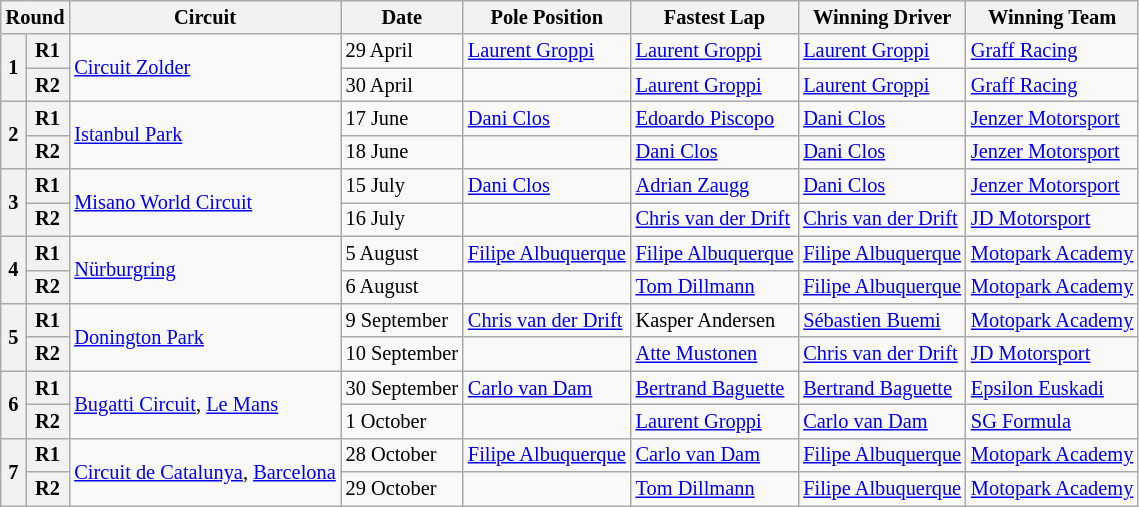<table class="wikitable" style="font-size:85%">
<tr>
<th colspan=2>Round</th>
<th>Circuit</th>
<th>Date</th>
<th>Pole Position</th>
<th>Fastest Lap</th>
<th>Winning Driver</th>
<th>Winning Team</th>
</tr>
<tr>
<th rowspan=2>1</th>
<th>R1</th>
<td rowspan=2> <a href='#'>Circuit Zolder</a></td>
<td>29 April</td>
<td> <a href='#'>Laurent Groppi</a></td>
<td> <a href='#'>Laurent Groppi</a></td>
<td> <a href='#'>Laurent Groppi</a></td>
<td> <a href='#'>Graff Racing</a></td>
</tr>
<tr>
<th>R2</th>
<td>30 April</td>
<td></td>
<td> <a href='#'>Laurent Groppi</a></td>
<td> <a href='#'>Laurent Groppi</a></td>
<td> <a href='#'>Graff Racing</a></td>
</tr>
<tr>
<th rowspan=2>2</th>
<th>R1</th>
<td rowspan=2> <a href='#'>Istanbul Park</a></td>
<td>17 June</td>
<td> <a href='#'>Dani Clos</a></td>
<td> <a href='#'>Edoardo Piscopo</a></td>
<td> <a href='#'>Dani Clos</a></td>
<td> <a href='#'>Jenzer Motorsport</a></td>
</tr>
<tr>
<th>R2</th>
<td>18 June</td>
<td></td>
<td> <a href='#'>Dani Clos</a></td>
<td> <a href='#'>Dani Clos</a></td>
<td> <a href='#'>Jenzer Motorsport</a></td>
</tr>
<tr>
<th rowspan=2>3</th>
<th>R1</th>
<td rowspan=2> <a href='#'>Misano World Circuit</a></td>
<td>15 July</td>
<td> <a href='#'>Dani Clos</a></td>
<td> <a href='#'>Adrian Zaugg</a></td>
<td> <a href='#'>Dani Clos</a></td>
<td> <a href='#'>Jenzer Motorsport</a></td>
</tr>
<tr>
<th>R2</th>
<td>16 July</td>
<td></td>
<td> <a href='#'>Chris van der Drift</a></td>
<td> <a href='#'>Chris van der Drift</a></td>
<td> <a href='#'>JD Motorsport</a></td>
</tr>
<tr>
<th rowspan=2>4</th>
<th>R1</th>
<td rowspan=2> <a href='#'>Nürburgring</a></td>
<td>5 August</td>
<td> <a href='#'>Filipe Albuquerque</a></td>
<td> <a href='#'>Filipe Albuquerque</a></td>
<td> <a href='#'>Filipe Albuquerque</a></td>
<td> <a href='#'>Motopark Academy</a></td>
</tr>
<tr>
<th>R2</th>
<td>6 August</td>
<td></td>
<td> <a href='#'>Tom Dillmann</a></td>
<td> <a href='#'>Filipe Albuquerque</a></td>
<td> <a href='#'>Motopark Academy</a></td>
</tr>
<tr>
<th rowspan=2>5</th>
<th>R1</th>
<td rowspan=2> <a href='#'>Donington Park</a></td>
<td>9 September</td>
<td> <a href='#'>Chris van der Drift</a></td>
<td> Kasper Andersen</td>
<td> <a href='#'>Sébastien Buemi</a></td>
<td> <a href='#'>Motopark Academy</a></td>
</tr>
<tr>
<th>R2</th>
<td>10 September</td>
<td></td>
<td> <a href='#'>Atte Mustonen</a></td>
<td> <a href='#'>Chris van der Drift</a></td>
<td> <a href='#'>JD Motorsport</a></td>
</tr>
<tr>
<th rowspan=2>6</th>
<th>R1</th>
<td rowspan=2> <a href='#'>Bugatti Circuit</a>, <a href='#'>Le Mans</a></td>
<td>30 September</td>
<td> <a href='#'>Carlo van Dam</a></td>
<td> <a href='#'>Bertrand Baguette</a></td>
<td> <a href='#'>Bertrand Baguette</a></td>
<td> <a href='#'>Epsilon Euskadi</a></td>
</tr>
<tr>
<th>R2</th>
<td>1 October</td>
<td></td>
<td> <a href='#'>Laurent Groppi</a></td>
<td> <a href='#'>Carlo van Dam</a></td>
<td> <a href='#'>SG Formula</a></td>
</tr>
<tr>
<th rowspan=2>7</th>
<th>R1</th>
<td rowspan=2> <a href='#'>Circuit de Catalunya</a>, <a href='#'>Barcelona</a></td>
<td>28 October</td>
<td> <a href='#'>Filipe Albuquerque</a></td>
<td> <a href='#'>Carlo van Dam</a></td>
<td> <a href='#'>Filipe Albuquerque</a></td>
<td> <a href='#'>Motopark Academy</a></td>
</tr>
<tr>
<th>R2</th>
<td>29 October</td>
<td></td>
<td> <a href='#'>Tom Dillmann</a></td>
<td> <a href='#'>Filipe Albuquerque</a></td>
<td> <a href='#'>Motopark Academy</a></td>
</tr>
</table>
